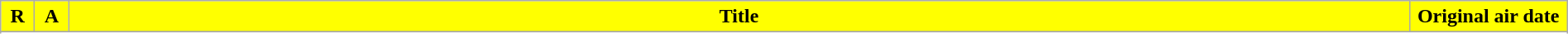<table class="wikitable plainrowheaders" style="width:100%; margin:auto; background:#FFFFFF;">
<tr>
<th style="background:#ffff00; color:#hhh;" width="20">R</th>
<th style="background:#ffff00; color:#hhh;" width="20">A</th>
<th style="background:#ffff00; color:#hhh;">Title</th>
<th style="background:#ffff00; color:#hhh;" width="120">Original air date</th>
</tr>
<tr>
</tr>
<tr>
</tr>
<tr>
</tr>
<tr>
</tr>
<tr>
</tr>
<tr>
</tr>
<tr>
</tr>
<tr>
</tr>
<tr>
</tr>
<tr>
</tr>
<tr>
</tr>
<tr>
</tr>
<tr>
</tr>
</table>
